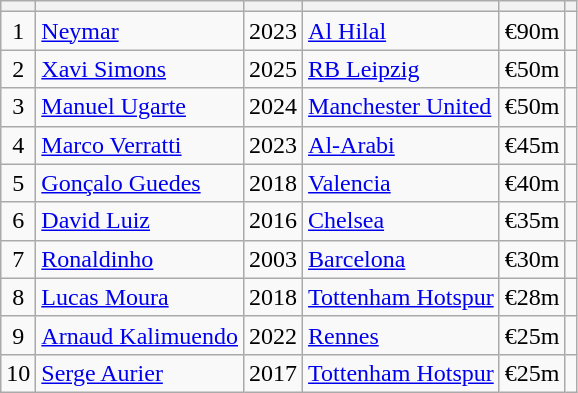<table class="wikitable plainrowheaders sortable" style="text-align:center">
<tr>
<th></th>
<th></th>
<th></th>
<th></th>
<th></th>
<th></th>
</tr>
<tr>
<td>1</td>
<td align="left"> <a href='#'>Neymar</a></td>
<td>2023</td>
<td align="left"> <a href='#'>Al Hilal</a></td>
<td>€90m</td>
<td></td>
</tr>
<tr>
<td>2</td>
<td align="left"> <a href='#'>Xavi Simons</a></td>
<td>2025</td>
<td align="left"> <a href='#'>RB Leipzig</a></td>
<td>€50m</td>
<td></td>
</tr>
<tr>
<td>3</td>
<td align="left"> <a href='#'>Manuel Ugarte</a></td>
<td>2024</td>
<td align="left"> <a href='#'>Manchester United</a></td>
<td>€50m</td>
<td></td>
</tr>
<tr>
<td>4</td>
<td align="left"> <a href='#'>Marco Verratti</a></td>
<td>2023</td>
<td align="left"> <a href='#'>Al-Arabi</a></td>
<td>€45m</td>
<td></td>
</tr>
<tr>
<td>5</td>
<td align="left"> <a href='#'>Gonçalo Guedes</a></td>
<td>2018</td>
<td align="left"> <a href='#'>Valencia</a></td>
<td>€40m</td>
<td></td>
</tr>
<tr>
<td>6</td>
<td align="left"> <a href='#'>David Luiz</a></td>
<td>2016</td>
<td align="left"> <a href='#'>Chelsea</a></td>
<td>€35m</td>
<td></td>
</tr>
<tr>
<td>7</td>
<td align="left"> <a href='#'>Ronaldinho</a></td>
<td>2003</td>
<td align="left"> <a href='#'>Barcelona</a></td>
<td>€30m</td>
<td></td>
</tr>
<tr>
<td>8</td>
<td align="left"> <a href='#'>Lucas Moura</a></td>
<td>2018</td>
<td align="left"> <a href='#'>Tottenham Hotspur</a></td>
<td>€28m</td>
<td></td>
</tr>
<tr>
<td>9</td>
<td align="left"> <a href='#'>Arnaud Kalimuendo</a></td>
<td>2022</td>
<td align="left"> <a href='#'>Rennes</a></td>
<td>€25m</td>
<td></td>
</tr>
<tr>
<td>10</td>
<td align="left"> <a href='#'>Serge Aurier</a></td>
<td>2017</td>
<td align="left"> <a href='#'>Tottenham Hotspur</a></td>
<td>€25m</td>
<td></td>
</tr>
</table>
